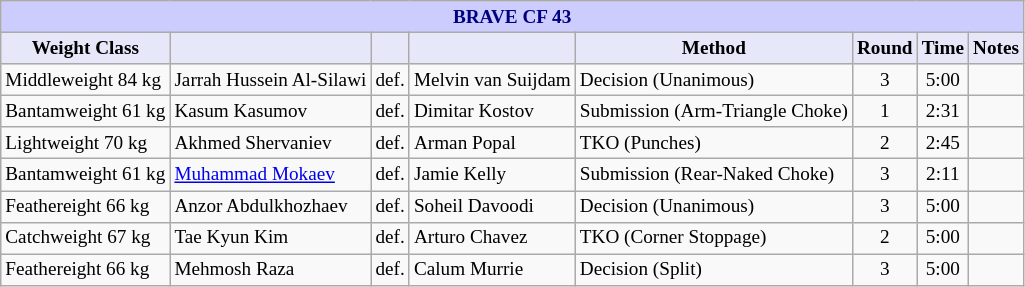<table class="wikitable" style="font-size: 80%;">
<tr>
<th colspan="8" style="background-color: #ccf; color: #000080; text-align: center;"><strong>BRAVE CF 43</strong></th>
</tr>
<tr>
<th colspan="1" style="background-color: #E6E8FA; color: #000000; text-align: center;">Weight Class</th>
<th colspan="1" style="background-color: #E6E8FA; color: #000000; text-align: center;"></th>
<th colspan="1" style="background-color: #E6E8FA; color: #000000; text-align: center;"></th>
<th colspan="1" style="background-color: #E6E8FA; color: #000000; text-align: center;"></th>
<th colspan="1" style="background-color: #E6E8FA; color: #000000; text-align: center;">Method</th>
<th colspan="1" style="background-color: #E6E8FA; color: #000000; text-align: center;">Round</th>
<th colspan="1" style="background-color: #E6E8FA; color: #000000; text-align: center;">Time</th>
<th colspan="1" style="background-color: #E6E8FA; color: #000000; text-align: center;">Notes</th>
</tr>
<tr>
<td>Middleweight 84 kg</td>
<td> Jarrah Hussein Al-Silawi</td>
<td align=center>def.</td>
<td> Melvin van Suijdam</td>
<td>Decision (Unanimous)</td>
<td align=center>3</td>
<td align=center>5:00</td>
<td></td>
</tr>
<tr>
<td>Bantamweight 61 kg</td>
<td> Kasum Kasumov</td>
<td align=center>def.</td>
<td> Dimitar Kostov</td>
<td>Submission (Arm-Triangle Choke)</td>
<td align=center>1</td>
<td align=center>2:31</td>
<td></td>
</tr>
<tr>
<td>Lightweight 70 kg</td>
<td> Akhmed Shervaniev</td>
<td align=center>def.</td>
<td> Arman Popal</td>
<td>TKO (Punches)</td>
<td align=center>2</td>
<td align=center>2:45</td>
<td></td>
</tr>
<tr>
<td>Bantamweight 61 kg</td>
<td> <a href='#'>Muhammad Mokaev</a></td>
<td align=center>def.</td>
<td> Jamie Kelly</td>
<td>Submission (Rear-Naked Choke)</td>
<td align=center>3</td>
<td align=center>2:11</td>
<td></td>
</tr>
<tr>
<td>Feathereight 66 kg</td>
<td> Anzor Abdulkhozhaev</td>
<td align=center>def.</td>
<td> Soheil Davoodi</td>
<td>Decision (Unanimous)</td>
<td align=center>3</td>
<td align=center>5:00</td>
<td></td>
</tr>
<tr>
<td>Catchweight 67 kg</td>
<td> Tae Kyun Kim</td>
<td align=center>def.</td>
<td> Arturo Chavez</td>
<td>TKO (Corner Stoppage)</td>
<td align=center>2</td>
<td align=center>5:00</td>
<td></td>
</tr>
<tr>
<td>Feathereight 66 kg</td>
<td> Mehmosh Raza</td>
<td align=center>def.</td>
<td> Calum Murrie</td>
<td>Decision (Split)</td>
<td align=center>3</td>
<td align=center>5:00</td>
<td></td>
</tr>
</table>
